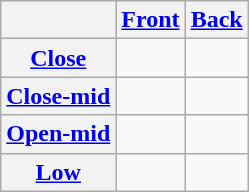<table class="wikitable" style=text-align:center>
<tr>
<th></th>
<th><a href='#'>Front</a></th>
<th><a href='#'>Back</a></th>
</tr>
<tr>
<th><a href='#'>Close</a></th>
<td></td>
<td></td>
</tr>
<tr>
<th><a href='#'>Close-mid</a></th>
<td></td>
<td></td>
</tr>
<tr>
<th><a href='#'>Open-mid</a></th>
<td></td>
<td></td>
</tr>
<tr>
<th><a href='#'>Low</a></th>
<td></td>
<td></td>
</tr>
</table>
